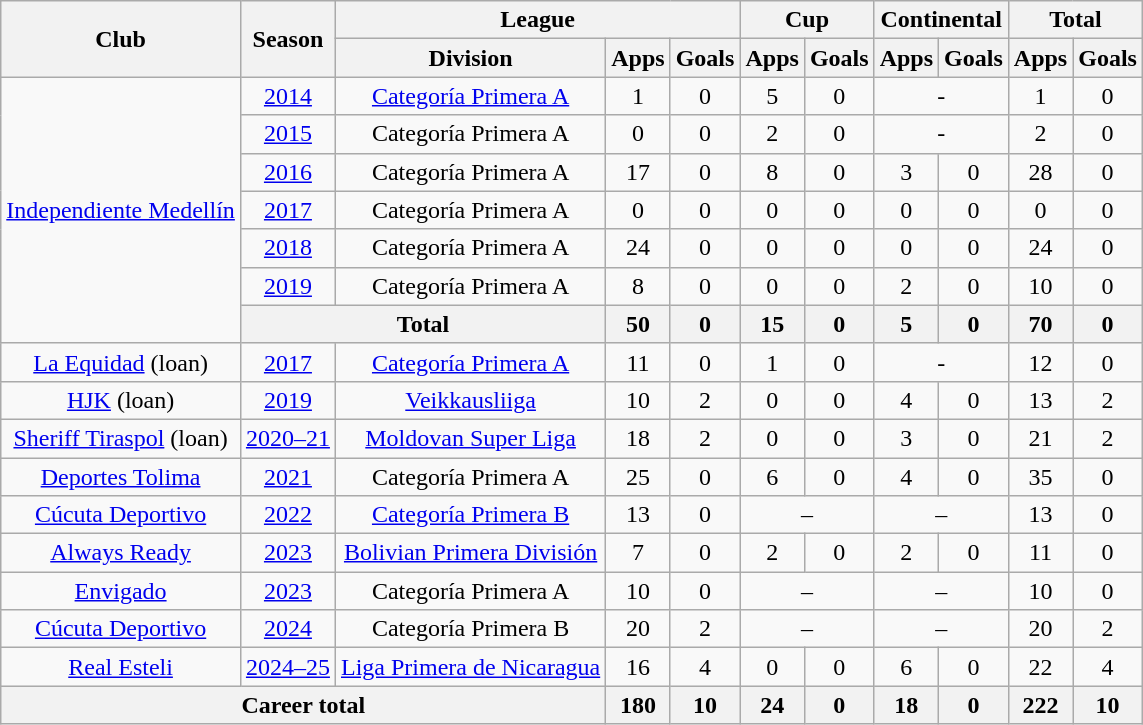<table class="wikitable" style="text-align: center">
<tr>
<th rowspan="2">Club</th>
<th rowspan="2">Season</th>
<th colspan="3">League</th>
<th colspan="2">Cup</th>
<th colspan="2">Continental</th>
<th colspan="2">Total</th>
</tr>
<tr>
<th>Division</th>
<th>Apps</th>
<th>Goals</th>
<th>Apps</th>
<th>Goals</th>
<th>Apps</th>
<th>Goals</th>
<th>Apps</th>
<th>Goals</th>
</tr>
<tr>
<td rowspan="7"><a href='#'>Independiente Medellín</a></td>
<td><a href='#'>2014</a></td>
<td><a href='#'>Categoría Primera A</a></td>
<td>1</td>
<td>0</td>
<td>5</td>
<td>0</td>
<td colspan="2">-</td>
<td>1</td>
<td>0</td>
</tr>
<tr>
<td><a href='#'>2015</a></td>
<td>Categoría Primera A</td>
<td>0</td>
<td>0</td>
<td>2</td>
<td>0</td>
<td colspan="2">-</td>
<td>2</td>
<td>0</td>
</tr>
<tr>
<td><a href='#'>2016</a></td>
<td>Categoría Primera A</td>
<td>17</td>
<td>0</td>
<td>8</td>
<td>0</td>
<td>3</td>
<td>0</td>
<td>28</td>
<td>0</td>
</tr>
<tr>
<td><a href='#'>2017</a></td>
<td>Categoría Primera A</td>
<td>0</td>
<td>0</td>
<td>0</td>
<td>0</td>
<td>0</td>
<td>0</td>
<td>0</td>
<td>0</td>
</tr>
<tr>
<td><a href='#'>2018</a></td>
<td>Categoría Primera A</td>
<td>24</td>
<td>0</td>
<td>0</td>
<td>0</td>
<td>0</td>
<td>0</td>
<td>24</td>
<td>0</td>
</tr>
<tr>
<td><a href='#'>2019</a></td>
<td>Categoría Primera A</td>
<td>8</td>
<td>0</td>
<td>0</td>
<td>0</td>
<td>2</td>
<td>0</td>
<td>10</td>
<td>0</td>
</tr>
<tr>
<th colspan="2">Total</th>
<th>50</th>
<th>0</th>
<th>15</th>
<th>0</th>
<th>5</th>
<th>0</th>
<th>70</th>
<th>0</th>
</tr>
<tr>
<td><a href='#'>La Equidad</a> (loan)</td>
<td><a href='#'>2017</a></td>
<td><a href='#'>Categoría Primera A</a></td>
<td>11</td>
<td>0</td>
<td>1</td>
<td>0</td>
<td colspan="2">-</td>
<td>12</td>
<td>0</td>
</tr>
<tr>
<td><a href='#'>HJK</a> (loan)</td>
<td><a href='#'>2019</a></td>
<td><a href='#'>Veikkausliiga</a></td>
<td>10</td>
<td>2</td>
<td>0</td>
<td>0</td>
<td>4</td>
<td>0</td>
<td>13</td>
<td>2</td>
</tr>
<tr>
<td><a href='#'>Sheriff Tiraspol</a> (loan)</td>
<td><a href='#'>2020–21</a></td>
<td><a href='#'>Moldovan Super Liga</a></td>
<td>18</td>
<td>2</td>
<td>0</td>
<td>0</td>
<td>3</td>
<td>0</td>
<td>21</td>
<td>2</td>
</tr>
<tr>
<td><a href='#'>Deportes Tolima</a></td>
<td><a href='#'>2021</a></td>
<td>Categoría Primera A</td>
<td>25</td>
<td>0</td>
<td>6</td>
<td>0</td>
<td>4</td>
<td>0</td>
<td>35</td>
<td>0</td>
</tr>
<tr>
<td><a href='#'>Cúcuta Deportivo</a></td>
<td><a href='#'>2022</a></td>
<td><a href='#'>Categoría Primera B</a></td>
<td>13</td>
<td>0</td>
<td colspan=2>–</td>
<td colspan=2>–</td>
<td>13</td>
<td>0</td>
</tr>
<tr>
<td><a href='#'>Always Ready</a></td>
<td><a href='#'>2023</a></td>
<td><a href='#'>Bolivian Primera División</a></td>
<td>7</td>
<td>0</td>
<td>2</td>
<td>0</td>
<td>2</td>
<td>0</td>
<td>11</td>
<td>0</td>
</tr>
<tr>
<td><a href='#'>Envigado</a></td>
<td><a href='#'>2023</a></td>
<td>Categoría Primera A</td>
<td>10</td>
<td>0</td>
<td colspan=2>–</td>
<td colspan=2>–</td>
<td>10</td>
<td>0</td>
</tr>
<tr>
<td><a href='#'>Cúcuta Deportivo</a></td>
<td><a href='#'>2024</a></td>
<td>Categoría Primera B</td>
<td>20</td>
<td>2</td>
<td colspan=2>–</td>
<td colspan=2>–</td>
<td>20</td>
<td>2</td>
</tr>
<tr>
<td><a href='#'>Real Esteli</a></td>
<td><a href='#'>2024–25</a></td>
<td><a href='#'>Liga Primera de Nicaragua</a></td>
<td>16</td>
<td>4</td>
<td>0</td>
<td>0</td>
<td>6</td>
<td>0</td>
<td>22</td>
<td>4</td>
</tr>
<tr>
<th colspan="3">Career total</th>
<th>180</th>
<th>10</th>
<th>24</th>
<th>0</th>
<th>18</th>
<th>0</th>
<th>222</th>
<th>10</th>
</tr>
</table>
